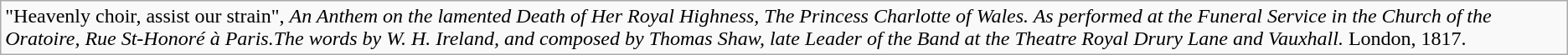<table class="wikitable">
<tr>
<td>"Heavenly choir, assist our strain", <em>An Anthem on the lamented Death of Her Royal Highness, The Princess Charlotte of Wales. As performed at the Funeral Service in the Church of the Oratoire, Rue St-Honoré à Paris.The words by W. H. Ireland, and composed by Thomas Shaw, late Leader of the Band at the Theatre Royal Drury Lane and Vauxhall.</em> London, 1817.</td>
</tr>
</table>
